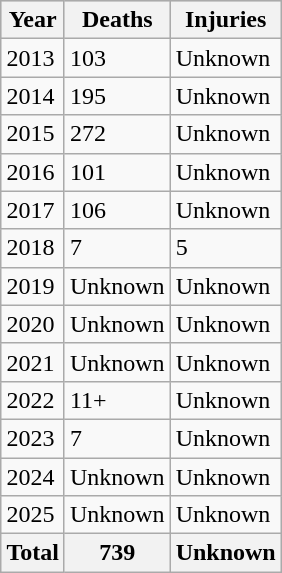<table class="wikitable" align="right">
<tr bgcolor="#CCCCCC">
<th>Year</th>
<th>Deaths</th>
<th>Injuries</th>
</tr>
<tr>
<td>2013</td>
<td>103</td>
<td>Unknown</td>
</tr>
<tr>
<td>2014</td>
<td>195</td>
<td>Unknown</td>
</tr>
<tr>
<td>2015</td>
<td>272</td>
<td>Unknown</td>
</tr>
<tr>
<td>2016</td>
<td>101</td>
<td>Unknown</td>
</tr>
<tr>
<td>2017</td>
<td>106</td>
<td>Unknown</td>
</tr>
<tr>
<td>2018</td>
<td>7</td>
<td>5</td>
</tr>
<tr>
<td>2019</td>
<td>Unknown</td>
<td>Unknown</td>
</tr>
<tr>
<td>2020</td>
<td>Unknown</td>
<td>Unknown</td>
</tr>
<tr>
<td>2021</td>
<td>Unknown</td>
<td>Unknown</td>
</tr>
<tr>
<td>2022</td>
<td>11+</td>
<td>Unknown</td>
</tr>
<tr>
<td>2023</td>
<td>7</td>
<td>Unknown</td>
</tr>
<tr>
<td>2024</td>
<td>Unknown</td>
<td>Unknown</td>
</tr>
<tr>
<td>2025</td>
<td>Unknown</td>
<td>Unknown</td>
</tr>
<tr>
<th>Total</th>
<th>739</th>
<th>Unknown</th>
</tr>
</table>
